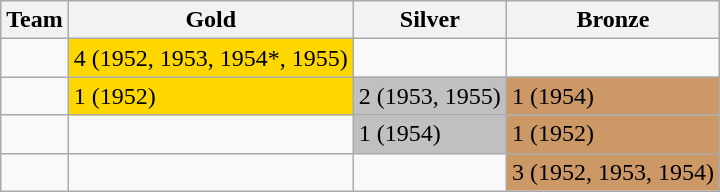<table class=wikitable>
<tr>
<th>Team</th>
<th>Gold</th>
<th>Silver</th>
<th>Bronze</th>
</tr>
<tr>
<td></td>
<td style=background:gold>4 (1952, 1953, 1954*, 1955)</td>
<td></td>
<td></td>
</tr>
<tr>
<td></td>
<td style=background:gold>1 (1952)</td>
<td style=background:silver>2 (1953, 1955)</td>
<td style=background:#cc9966>1 (1954)</td>
</tr>
<tr>
<td></td>
<td></td>
<td style=background:silver>1 (1954)</td>
<td style=background:#cc9966>1 (1952)</td>
</tr>
<tr>
<td></td>
<td></td>
<td></td>
<td style=background:#cc9966>3 (1952, 1953, 1954)</td>
</tr>
</table>
